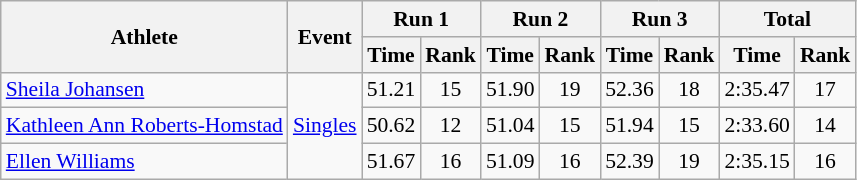<table class=wikitable style="font-size:90%; text-align:center">
<tr>
<th rowspan=2>Athlete</th>
<th rowspan=2>Event</th>
<th colspan=2>Run 1</th>
<th colspan=2>Run 2</th>
<th colspan=2>Run 3</th>
<th colspan=2>Total</th>
</tr>
<tr>
<th>Time</th>
<th>Rank</th>
<th>Time</th>
<th>Rank</th>
<th>Time</th>
<th>Rank</th>
<th>Time</th>
<th>Rank</th>
</tr>
<tr>
<td align=left><a href='#'>Sheila Johansen</a></td>
<td align=left rowspan=3><a href='#'>Singles</a></td>
<td>51.21</td>
<td>15</td>
<td>51.90</td>
<td>19</td>
<td>52.36</td>
<td>18</td>
<td>2:35.47</td>
<td>17</td>
</tr>
<tr>
<td align=left><a href='#'>Kathleen Ann Roberts-Homstad</a></td>
<td>50.62</td>
<td>12</td>
<td>51.04</td>
<td>15</td>
<td>51.94</td>
<td>15</td>
<td>2:33.60</td>
<td>14</td>
</tr>
<tr>
<td align=left><a href='#'>Ellen Williams</a></td>
<td>51.67</td>
<td>16</td>
<td>51.09</td>
<td>16</td>
<td>52.39</td>
<td>19</td>
<td>2:35.15</td>
<td>16</td>
</tr>
</table>
